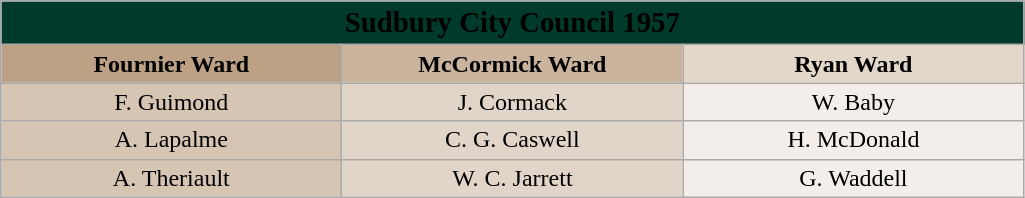<table class="wikitable">
<tr>
<td style= "text-align:center; width: 660px;" colspan="3" bgcolor=003A2A><span><big><strong>Sudbury City Council 1957</strong></big></span></td>
</tr>
<tr>
<td style="text-align:center; width: 220px;" bgcolor= BDA185><strong>Fournier Ward</strong></td>
<td style="text-align:center; width: 220px;" bgcolor= CAB49E><strong>McCormick Ward</strong></td>
<td style="text-align:center; width: 220px;" bgcolor= E3D7CA><strong>Ryan Ward</strong></td>
</tr>
<tr>
<td style="text-align:center;" bgcolor= D7C5B3>F. Guimond</td>
<td style="text-align:center;" bgcolor= E1D5C9>J. Cormack</td>
<td style="text-align:center;" bgcolor= F3EEE9>W. Baby</td>
</tr>
<tr>
<td style="text-align:center;" bgcolor= D7C5B3>A. Lapalme</td>
<td style="text-align:center;" bgcolor= E1D5C9>C. G. Caswell</td>
<td style="text-align:center;" bgcolor= F3EEE9>H. McDonald</td>
</tr>
<tr>
<td style="text-align:center;" bgcolor= D7C5B3>A. Theriault</td>
<td style="text-align:center;" bgcolor= E1D5C9>W. C. Jarrett</td>
<td style="text-align:center;" bgcolor= F3EEE9>G. Waddell</td>
</tr>
</table>
